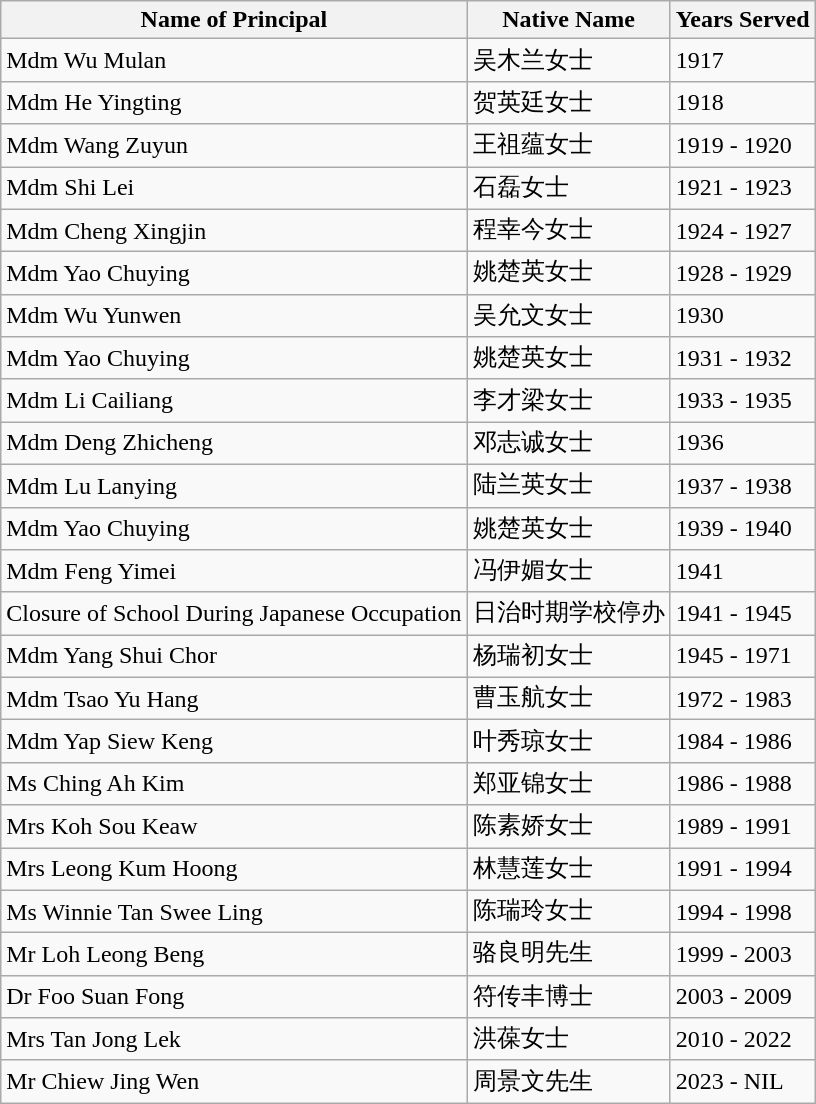<table class="wikitable sortable mw-collapsible">
<tr>
<th>Name of Principal</th>
<th>Native Name</th>
<th>Years Served</th>
</tr>
<tr>
<td>Mdm Wu Mulan</td>
<td>吴木兰女士</td>
<td>1917</td>
</tr>
<tr>
<td>Mdm He Yingting</td>
<td>贺英廷女士</td>
<td>1918</td>
</tr>
<tr>
<td>Mdm Wang Zuyun</td>
<td>王祖蕴女士</td>
<td>1919 - 1920</td>
</tr>
<tr>
<td>Mdm Shi Lei</td>
<td>石磊女士</td>
<td>1921 - 1923</td>
</tr>
<tr>
<td>Mdm Cheng Xingjin</td>
<td>程幸今女士</td>
<td>1924 - 1927</td>
</tr>
<tr>
<td>Mdm Yao Chuying</td>
<td>姚楚英女士</td>
<td>1928 - 1929</td>
</tr>
<tr>
<td>Mdm Wu Yunwen</td>
<td>吴允文女士</td>
<td>1930</td>
</tr>
<tr>
<td>Mdm Yao Chuying</td>
<td>姚楚英女士</td>
<td>1931 - 1932</td>
</tr>
<tr>
<td>Mdm Li Cailiang</td>
<td>李才梁女士</td>
<td>1933 - 1935</td>
</tr>
<tr>
<td>Mdm Deng Zhicheng</td>
<td>邓志诚女士</td>
<td>1936</td>
</tr>
<tr>
<td>Mdm Lu Lanying</td>
<td>陆兰英女士</td>
<td>1937 - 1938</td>
</tr>
<tr>
<td>Mdm Yao Chuying</td>
<td>姚楚英女士</td>
<td>1939 - 1940</td>
</tr>
<tr>
<td>Mdm Feng Yimei</td>
<td>冯伊媚女士</td>
<td>1941</td>
</tr>
<tr>
<td>Closure of School During Japanese Occupation</td>
<td>日治时期学校停办</td>
<td>1941 - 1945</td>
</tr>
<tr>
<td>Mdm Yang Shui Chor</td>
<td>杨瑞初女士</td>
<td>1945 - 1971</td>
</tr>
<tr>
<td>Mdm Tsao Yu Hang</td>
<td>曹玉航女士</td>
<td>1972 - 1983</td>
</tr>
<tr>
<td>Mdm Yap Siew Keng</td>
<td>叶秀琼女士</td>
<td>1984 - 1986</td>
</tr>
<tr>
<td>Ms Ching Ah Kim</td>
<td>郑亚锦女士</td>
<td>1986 - 1988</td>
</tr>
<tr>
<td>Mrs Koh Sou Keaw</td>
<td>陈素娇女士</td>
<td>1989 - 1991</td>
</tr>
<tr>
<td>Mrs Leong Kum Hoong</td>
<td>林慧莲女士</td>
<td>1991 - 1994</td>
</tr>
<tr>
<td>Ms Winnie Tan Swee Ling</td>
<td>陈瑞玲女士</td>
<td>1994 - 1998</td>
</tr>
<tr>
<td>Mr Loh Leong Beng</td>
<td>骆良明先生</td>
<td>1999 - 2003</td>
</tr>
<tr>
<td>Dr Foo Suan Fong</td>
<td>符传丰博士</td>
<td>2003 - 2009</td>
</tr>
<tr>
<td>Mrs Tan Jong Lek</td>
<td>洪葆女士</td>
<td>2010 - 2022</td>
</tr>
<tr>
<td>Mr Chiew Jing Wen</td>
<td>周景文先生</td>
<td>2023 - NIL</td>
</tr>
</table>
